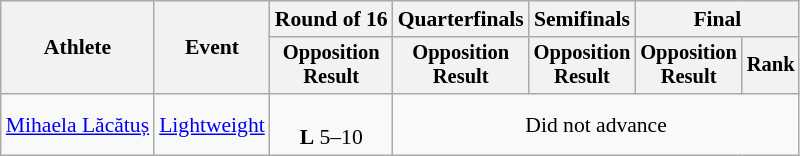<table class="wikitable" style="font-size:90%">
<tr>
<th rowspan=2>Athlete</th>
<th rowspan=2>Event</th>
<th>Round of 16</th>
<th>Quarterfinals</th>
<th>Semifinals</th>
<th colspan=2>Final</th>
</tr>
<tr style="font-size:95%">
<th>Opposition<br>Result</th>
<th>Opposition<br>Result</th>
<th>Opposition<br>Result</th>
<th>Opposition<br>Result</th>
<th>Rank</th>
</tr>
<tr align=center>
<td align=left><a href='#'>Mihaela Lăcătuș</a></td>
<td align=left><a href='#'>Lightweight</a></td>
<td><br><strong>L</strong> 5–10</td>
<td colspan=4>Did not advance</td>
</tr>
</table>
